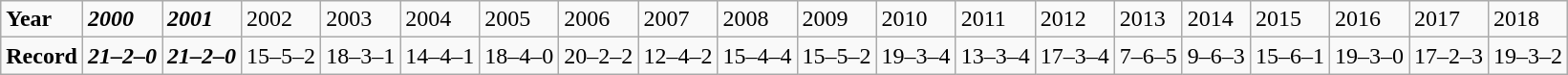<table class="wikitable">
<tr>
<td><strong>Year</strong></td>
<td><strong><em>2000</em></strong></td>
<td><strong><em>2001</em></strong></td>
<td>2002</td>
<td>2003</td>
<td>2004</td>
<td>2005</td>
<td>2006</td>
<td>2007</td>
<td>2008</td>
<td>2009</td>
<td>2010</td>
<td>2011</td>
<td>2012</td>
<td>2013</td>
<td>2014</td>
<td>2015</td>
<td>2016</td>
<td>2017</td>
<td>2018</td>
</tr>
<tr>
<td><strong>Record</strong></td>
<td><strong><em>21–2–0</em></strong></td>
<td><strong><em>21–2–0</em></strong></td>
<td>15–5–2</td>
<td>18–3–1</td>
<td>14–4–1</td>
<td>18–4–0</td>
<td>20–2–2</td>
<td>12–4–2</td>
<td>15–4–4</td>
<td>15–5–2</td>
<td>19–3–4</td>
<td>13–3–4</td>
<td>17–3–4</td>
<td>7–6–5</td>
<td>9–6–3</td>
<td>15–6–1</td>
<td>19–3–0</td>
<td>17–2–3</td>
<td>19–3–2</td>
</tr>
</table>
